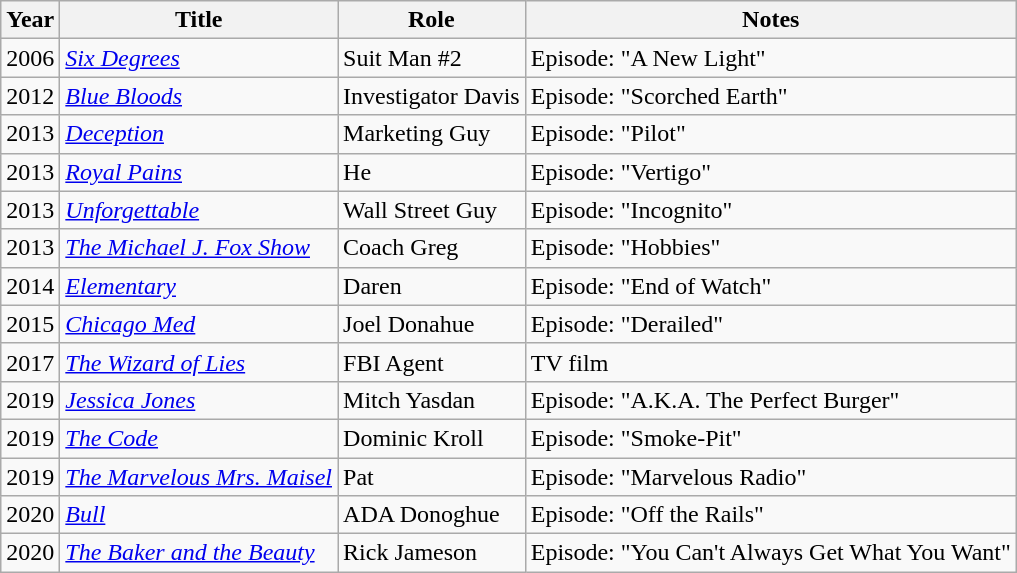<table class="wikitable">
<tr>
<th>Year</th>
<th>Title</th>
<th>Role</th>
<th>Notes</th>
</tr>
<tr>
<td>2006</td>
<td><em><a href='#'>Six Degrees</a></em></td>
<td>Suit Man #2</td>
<td>Episode: "A New Light"</td>
</tr>
<tr>
<td>2012</td>
<td><em><a href='#'>Blue Bloods</a></em></td>
<td>Investigator Davis</td>
<td>Episode: "Scorched Earth"</td>
</tr>
<tr>
<td>2013</td>
<td><em><a href='#'>Deception</a></em></td>
<td>Marketing Guy</td>
<td>Episode: "Pilot"</td>
</tr>
<tr>
<td>2013</td>
<td><em><a href='#'>Royal Pains</a></em></td>
<td>He</td>
<td>Episode: "Vertigo"</td>
</tr>
<tr>
<td>2013</td>
<td><em><a href='#'>Unforgettable</a></em></td>
<td>Wall Street Guy</td>
<td>Episode: "Incognito"</td>
</tr>
<tr>
<td>2013</td>
<td><em><a href='#'>The Michael J. Fox Show</a></em></td>
<td>Coach Greg</td>
<td>Episode: "Hobbies"</td>
</tr>
<tr>
<td>2014</td>
<td><em><a href='#'>Elementary</a></em></td>
<td>Daren</td>
<td>Episode: "End of Watch"</td>
</tr>
<tr>
<td>2015</td>
<td><em><a href='#'>Chicago Med</a></em></td>
<td>Joel Donahue</td>
<td>Episode: "Derailed"</td>
</tr>
<tr>
<td>2017</td>
<td><em><a href='#'>The Wizard of Lies</a></em></td>
<td>FBI Agent</td>
<td>TV film</td>
</tr>
<tr>
<td>2019</td>
<td><em><a href='#'>Jessica Jones</a></em></td>
<td>Mitch Yasdan</td>
<td>Episode: "A.K.A. The Perfect Burger"</td>
</tr>
<tr>
<td>2019</td>
<td><em><a href='#'>The Code</a></em></td>
<td>Dominic Kroll</td>
<td>Episode: "Smoke-Pit"</td>
</tr>
<tr>
<td>2019</td>
<td><em><a href='#'>The Marvelous Mrs. Maisel</a></em></td>
<td>Pat</td>
<td>Episode: "Marvelous Radio"</td>
</tr>
<tr>
<td>2020</td>
<td><em><a href='#'>Bull</a></em></td>
<td>ADA Donoghue</td>
<td>Episode: "Off the Rails"</td>
</tr>
<tr>
<td>2020</td>
<td><em><a href='#'>The Baker and the Beauty</a></em></td>
<td>Rick Jameson</td>
<td>Episode: "You Can't Always Get What You Want"</td>
</tr>
</table>
